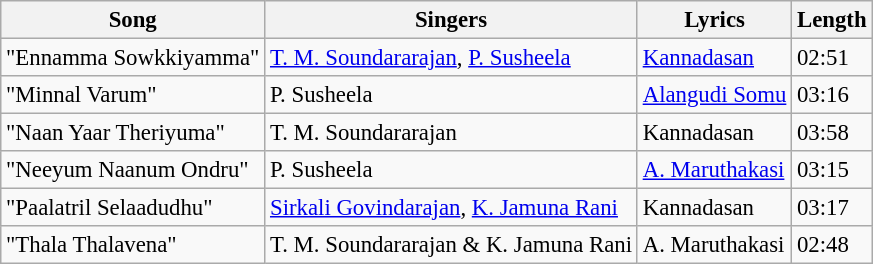<table class="wikitable" style="font-size:95%;">
<tr>
<th>Song</th>
<th>Singers</th>
<th>Lyrics</th>
<th>Length</th>
</tr>
<tr>
<td>"Ennamma Sowkkiyamma"</td>
<td><a href='#'>T. M. Soundararajan</a>, <a href='#'>P. Susheela</a></td>
<td><a href='#'>Kannadasan</a></td>
<td>02:51</td>
</tr>
<tr>
<td>"Minnal Varum"</td>
<td>P. Susheela</td>
<td><a href='#'>Alangudi Somu</a></td>
<td>03:16</td>
</tr>
<tr>
<td>"Naan Yaar Theriyuma"</td>
<td>T. M. Soundararajan</td>
<td>Kannadasan</td>
<td>03:58</td>
</tr>
<tr>
<td>"Neeyum Naanum Ondru"</td>
<td>P. Susheela</td>
<td><a href='#'>A. Maruthakasi</a></td>
<td>03:15</td>
</tr>
<tr>
<td>"Paalatril Selaadudhu"</td>
<td><a href='#'>Sirkali Govindarajan</a>, <a href='#'>K. Jamuna Rani</a></td>
<td>Kannadasan</td>
<td>03:17</td>
</tr>
<tr>
<td>"Thala Thalavena"</td>
<td>T. M. Soundararajan & K. Jamuna Rani</td>
<td>A. Maruthakasi</td>
<td>02:48</td>
</tr>
</table>
